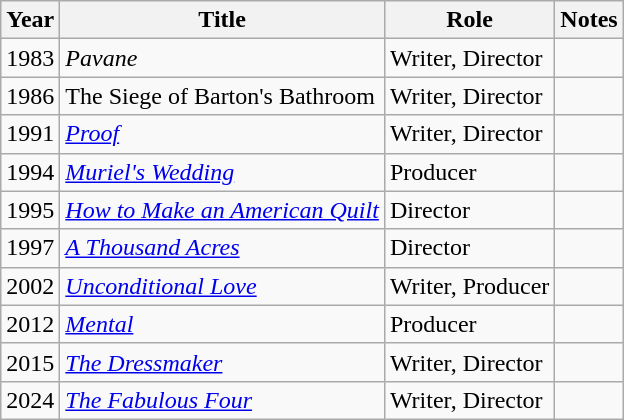<table class="wikitable">
<tr>
<th>Year</th>
<th>Title</th>
<th>Role</th>
<th>Notes</th>
</tr>
<tr>
<td>1983</td>
<td><em>Pavane</em></td>
<td>Writer, Director</td>
<td></td>
</tr>
<tr>
<td>1986</td>
<td>The Siege of Barton's Bathroom</td>
<td>Writer, Director</td>
<td></td>
</tr>
<tr>
<td>1991</td>
<td><em><a href='#'>Proof</a></em></td>
<td>Writer, Director</td>
<td></td>
</tr>
<tr>
<td>1994</td>
<td><em><a href='#'>Muriel's Wedding</a></em></td>
<td>Producer</td>
<td></td>
</tr>
<tr>
<td>1995</td>
<td><em><a href='#'>How to Make an American Quilt</a></em></td>
<td>Director</td>
<td></td>
</tr>
<tr>
<td>1997</td>
<td><em><a href='#'>A Thousand Acres</a></em></td>
<td>Director</td>
<td></td>
</tr>
<tr>
<td>2002</td>
<td><em><a href='#'>Unconditional Love</a></em></td>
<td>Writer,  Producer</td>
<td></td>
</tr>
<tr>
<td>2012</td>
<td><em><a href='#'>Mental</a></em></td>
<td>Producer</td>
<td></td>
</tr>
<tr>
<td>2015</td>
<td><em><a href='#'>The Dressmaker</a></em></td>
<td>Writer, Director</td>
<td></td>
</tr>
<tr>
<td>2024</td>
<td><em><a href='#'>The Fabulous Four</a></em></td>
<td>Writer, Director</td>
<td></td>
</tr>
</table>
